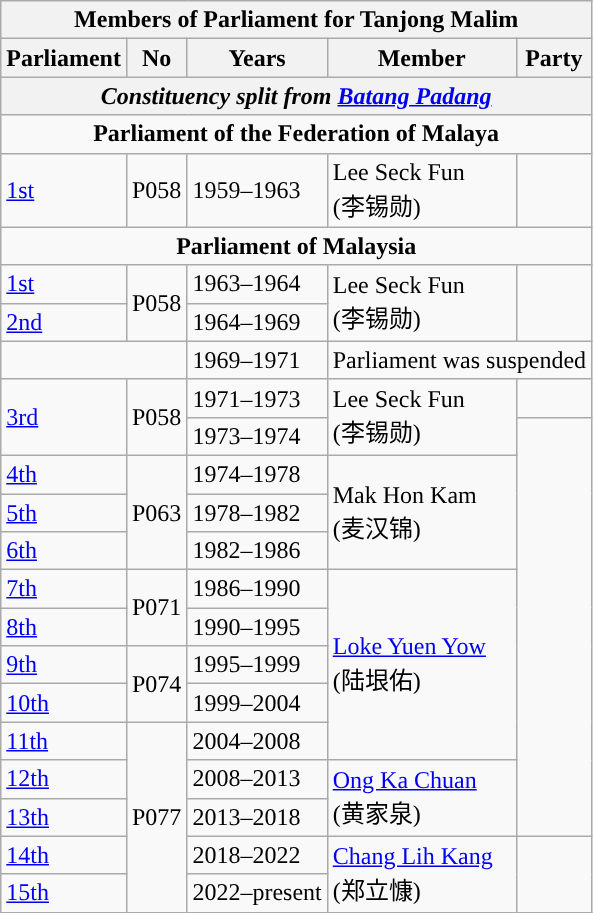<table class=wikitable>
<tr>
<th colspan="5">Members of Parliament for Tanjong Malim</th>
</tr>
<tr>
<th>Parliament</th>
<th>No</th>
<th>Years</th>
<th>Member</th>
<th>Party</th>
</tr>
<tr>
<th colspan="5" align="center"><em>Constituency split from <a href='#'>Batang Padang</a></em></th>
</tr>
<tr>
<td colspan="5" align="center"><strong>Parliament of the Federation of Malaya</strong></td>
</tr>
<tr>
<td><a href='#'>1st</a></td>
<td>P058</td>
<td>1959–1963</td>
<td>Lee Seck Fun <br> (李锡勋)</td>
<td></td>
</tr>
<tr>
<td colspan="5" align="center"><strong>Parliament of Malaysia</strong></td>
</tr>
<tr>
<td><a href='#'>1st</a></td>
<td rowspan="2">P058</td>
<td>1963–1964</td>
<td rowspan=2>Lee Seck Fun <br> (李锡勋)</td>
<td rowspan="2"></td>
</tr>
<tr>
<td><a href='#'>2nd</a></td>
<td>1964–1969</td>
</tr>
<tr>
<td colspan="2"></td>
<td>1969–1971</td>
<td colspan=2 align=center>Parliament was suspended</td>
</tr>
<tr>
<td rowspan=2><a href='#'>3rd</a></td>
<td rowspan="2">P058</td>
<td>1971–1973</td>
<td rowspan=2>Lee Seck Fun  <br>(李锡勋)</td>
<td></td>
</tr>
<tr>
<td>1973–1974</td>
<td rowspan=11></td>
</tr>
<tr>
<td><a href='#'>4th</a></td>
<td rowspan="3">P063</td>
<td>1974–1978</td>
<td rowspan=3>Mak Hon Kam <br> (麦汉锦)</td>
</tr>
<tr>
<td><a href='#'>5th</a></td>
<td>1978–1982</td>
</tr>
<tr>
<td><a href='#'>6th</a></td>
<td>1982–1986</td>
</tr>
<tr>
<td><a href='#'>7th</a></td>
<td rowspan="2">P071</td>
<td>1986–1990</td>
<td rowspan=5><a href='#'>Loke Yuen Yow</a> <br> (陆垠佑)</td>
</tr>
<tr>
<td><a href='#'>8th</a></td>
<td>1990–1995</td>
</tr>
<tr>
<td><a href='#'>9th</a></td>
<td rowspan="2">P074</td>
<td>1995–1999</td>
</tr>
<tr>
<td><a href='#'>10th</a></td>
<td>1999–2004</td>
</tr>
<tr>
<td><a href='#'>11th</a></td>
<td rowspan="5">P077</td>
<td>2004–2008</td>
</tr>
<tr>
<td><a href='#'>12th</a></td>
<td>2008–2013</td>
<td rowspan=2><a href='#'>Ong Ka Chuan</a> <br> (黄家泉)</td>
</tr>
<tr>
<td><a href='#'>13th</a></td>
<td>2013–2018</td>
</tr>
<tr>
<td><a href='#'>14th</a></td>
<td>2018–2022</td>
<td rowspan=2><a href='#'>Chang Lih Kang</a> <br> (郑立慷)</td>
<td rowspan=2></td>
</tr>
<tr>
<td><a href='#'>15th</a></td>
<td>2022–present</td>
</tr>
</table>
